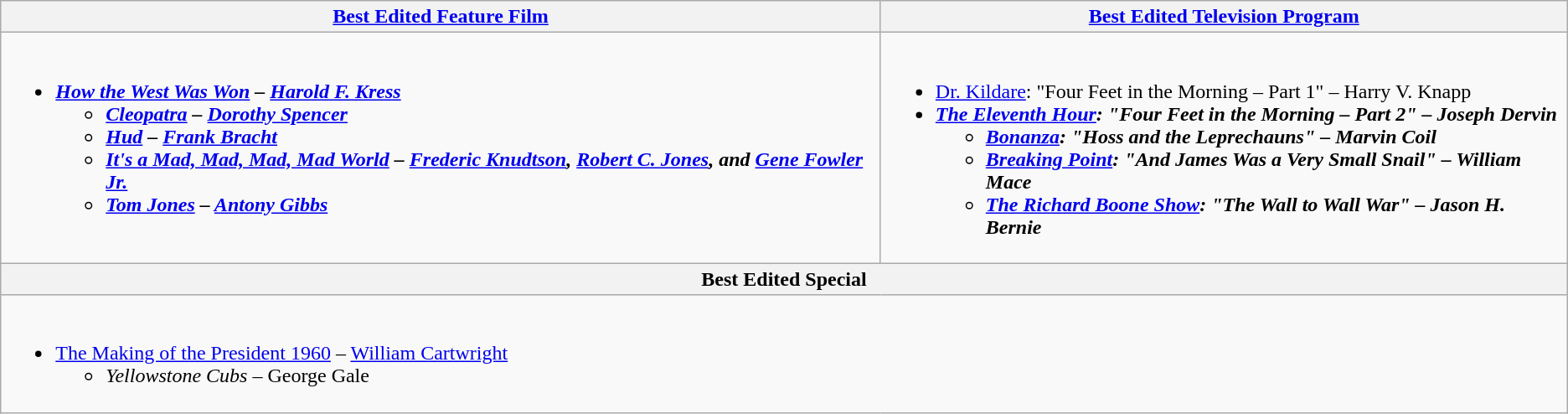<table class=wikitable style="width=100%">
<tr>
<th style="width=50%"><a href='#'>Best Edited Feature Film</a></th>
<th style="width=50%"><a href='#'>Best Edited Television Program</a></th>
</tr>
<tr>
<td valign="top"><br><ul><li><strong><em><a href='#'>How the West Was Won</a><em> – <a href='#'>Harold F. Kress</a><strong><ul><li></em><a href='#'>Cleopatra</a><em> – <a href='#'>Dorothy Spencer</a></li><li></em><a href='#'>Hud</a><em> – <a href='#'>Frank Bracht</a></li><li></em><a href='#'>It's a Mad, Mad, Mad, Mad World</a><em> – <a href='#'>Frederic Knudtson</a>, <a href='#'>Robert C. Jones</a>, and <a href='#'>Gene Fowler Jr.</a></li><li></em><a href='#'>Tom Jones</a><em> – <a href='#'>Antony Gibbs</a></li></ul></li></ul></td>
<td valign="top"><br><ul><li></em></strong><a href='#'>Dr. Kildare</a></em>: "Four Feet in the Morning – Part 1" – Harry V. Knapp</strong></li><li><strong><em><a href='#'>The Eleventh Hour</a><em>: "Four Feet in the Morning – Part 2" – Joseph Dervin<strong><ul><li></em><a href='#'>Bonanza</a><em>: "Hoss and the Leprechauns" – Marvin Coil</li><li></em><a href='#'> Breaking Point</a><em>: "And James Was a Very Small Snail" – William Mace</li><li></em><a href='#'>The Richard Boone Show</a><em>: "The Wall to Wall War" – Jason H. Bernie</li></ul></li></ul></td>
</tr>
<tr>
<th colspan="2" style="width=50%">Best Edited Special</th>
</tr>
<tr>
<td colspan="2" valign="top"><br><ul><li></em></strong><a href='#'>The Making of the President 1960</a></em> – <a href='#'>William Cartwright</a></strong><ul><li><em>Yellowstone Cubs</em> – George Gale</li></ul></li></ul></td>
</tr>
</table>
